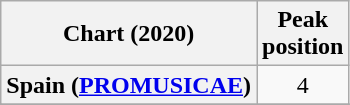<table class="wikitable sortable plainrowheaders" style="text-align:center;">
<tr>
<th scope="col">Chart (2020)</th>
<th scope="col">Peak<br>position</th>
</tr>
<tr>
<th scope="row">Spain (<a href='#'>PROMUSICAE</a>)</th>
<td align="center">4</td>
</tr>
<tr>
</tr>
<tr>
</tr>
<tr>
</tr>
<tr>
</tr>
</table>
